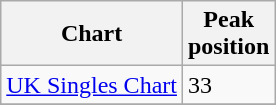<table class="wikitable">
<tr>
<th>Chart</th>
<th>Peak<br>position</th>
</tr>
<tr>
<td><a href='#'>UK Singles Chart</a></td>
<td>33</td>
</tr>
<tr>
</tr>
</table>
